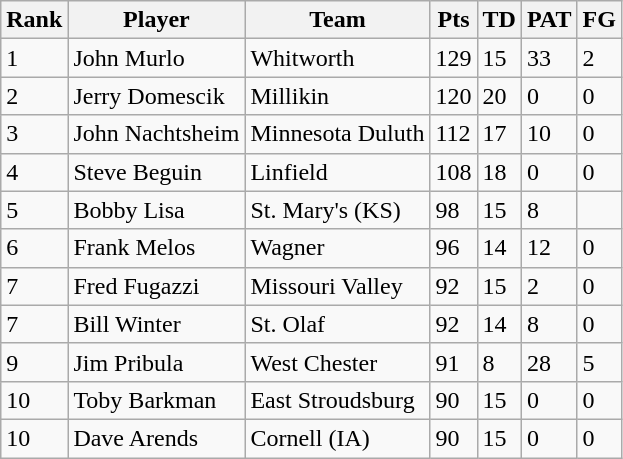<table class="wikitable sortable">
<tr>
<th>Rank</th>
<th>Player</th>
<th>Team</th>
<th>Pts</th>
<th>TD</th>
<th>PAT</th>
<th>FG</th>
</tr>
<tr>
<td>1</td>
<td>John Murlo</td>
<td>Whitworth</td>
<td>129</td>
<td>15</td>
<td>33</td>
<td>2</td>
</tr>
<tr>
<td>2</td>
<td>Jerry Domescik</td>
<td>Millikin</td>
<td>120</td>
<td>20</td>
<td>0</td>
<td>0</td>
</tr>
<tr>
<td>3</td>
<td>John Nachtsheim</td>
<td>Minnesota Duluth</td>
<td>112</td>
<td>17</td>
<td>10</td>
<td>0</td>
</tr>
<tr>
<td>4</td>
<td>Steve Beguin</td>
<td>Linfield</td>
<td>108</td>
<td>18</td>
<td>0</td>
<td>0</td>
</tr>
<tr>
<td>5</td>
<td>Bobby Lisa</td>
<td>St. Mary's (KS)</td>
<td>98</td>
<td>15</td>
<td>8</td>
<td></td>
</tr>
<tr>
<td>6</td>
<td>Frank Melos</td>
<td>Wagner</td>
<td>96</td>
<td>14</td>
<td>12</td>
<td>0</td>
</tr>
<tr>
<td>7</td>
<td>Fred Fugazzi</td>
<td>Missouri Valley</td>
<td>92</td>
<td>15</td>
<td>2</td>
<td>0</td>
</tr>
<tr>
<td>7</td>
<td>Bill Winter</td>
<td>St. Olaf</td>
<td>92</td>
<td>14</td>
<td>8</td>
<td>0</td>
</tr>
<tr>
<td>9</td>
<td>Jim Pribula</td>
<td>West Chester</td>
<td>91</td>
<td>8</td>
<td>28</td>
<td>5</td>
</tr>
<tr>
<td>10</td>
<td>Toby Barkman</td>
<td>East Stroudsburg</td>
<td>90</td>
<td>15</td>
<td>0</td>
<td>0</td>
</tr>
<tr>
<td>10</td>
<td>Dave Arends</td>
<td>Cornell (IA)</td>
<td>90</td>
<td>15</td>
<td>0</td>
<td>0</td>
</tr>
</table>
